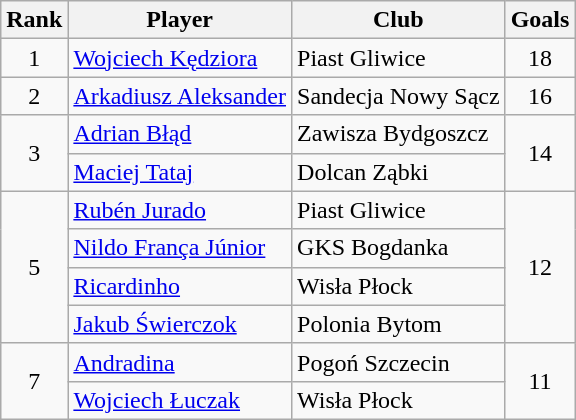<table class="wikitable" style="text-align:center">
<tr>
<th>Rank</th>
<th>Player</th>
<th>Club</th>
<th>Goals</th>
</tr>
<tr>
<td>1</td>
<td align="left"> <a href='#'>Wojciech Kędziora</a></td>
<td align="left">Piast Gliwice</td>
<td>18</td>
</tr>
<tr>
<td>2</td>
<td align="left"> <a href='#'>Arkadiusz Aleksander</a></td>
<td align="left">Sandecja Nowy Sącz</td>
<td>16</td>
</tr>
<tr>
<td rowspan=2>3</td>
<td align="left"> <a href='#'>Adrian Błąd</a></td>
<td align="left">Zawisza Bydgoszcz</td>
<td rowspan="2" style="text-align:center;">14</td>
</tr>
<tr>
<td align="left"> <a href='#'>Maciej Tataj</a></td>
<td align="left">Dolcan Ząbki</td>
</tr>
<tr>
<td rowspan=4>5</td>
<td align="left"> <a href='#'>Rubén Jurado</a></td>
<td align="left">Piast Gliwice</td>
<td rowspan=4>12</td>
</tr>
<tr>
<td align="left"> <a href='#'>Nildo França Júnior</a></td>
<td align="left">GKS Bogdanka</td>
</tr>
<tr>
<td align="left"> <a href='#'>Ricardinho</a></td>
<td align="left">Wisła Płock</td>
</tr>
<tr>
<td align="left"> <a href='#'>Jakub Świerczok</a></td>
<td align="left">Polonia Bytom</td>
</tr>
<tr>
<td rowspan=2>7</td>
<td align="left"> <a href='#'>Andradina</a></td>
<td align="left">Pogoń Szczecin</td>
<td rowspan=2>11</td>
</tr>
<tr>
<td align="left"> <a href='#'>Wojciech Łuczak</a></td>
<td align="left">Wisła Płock</td>
</tr>
</table>
